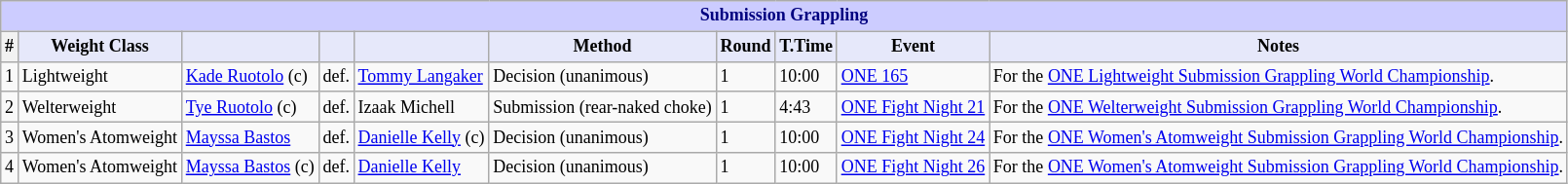<table class="wikitable" style="font-size: 75%;">
<tr>
<th colspan="10" style="background-color: #ccf; color: #000080; text-align: center;"><strong>Submission Grappling</strong></th>
</tr>
<tr>
<th scope="col">#</th>
<th colspan="1" style="background-color: #E6E8FA; color: #000000; text-align: center;">Weight Class</th>
<th colspan="1" style="background-color: #E6E8FA; color: #000000; text-align: center;"></th>
<th colspan="1" style="background-color: #E6E8FA; color: #000000; text-align: center;"></th>
<th colspan="1" style="background-color: #E6E8FA; color: #000000; text-align: center;"></th>
<th colspan="1" style="background-color: #E6E8FA; color: #000000; text-align: center;">Method</th>
<th colspan="1" style="background-color: #E6E8FA; color: #000000; text-align: center;">Round</th>
<th colspan="1" style="background-color: #E6E8FA; color: #000000; text-align: center;">T.Time</th>
<th colspan="1" style="background-color: #E6E8FA; color: #000000; text-align: center;">Event</th>
<th colspan="1" style="background-color: #E6E8FA; color: #000000; text-align: center;">Notes</th>
</tr>
<tr>
<td>1</td>
<td>Lightweight</td>
<td><a href='#'>Kade Ruotolo</a> (c)</td>
<td>def.</td>
<td><a href='#'>Tommy Langaker</a></td>
<td>Decision (unanimous)</td>
<td>1</td>
<td>10:00</td>
<td><a href='#'>ONE 165</a></td>
<td>For the <a href='#'>ONE Lightweight Submission Grappling World Championship</a>.</td>
</tr>
<tr>
<td>2</td>
<td>Welterweight</td>
<td><a href='#'>Tye Ruotolo</a> (c)</td>
<td>def.</td>
<td>Izaak Michell</td>
<td>Submission (rear-naked choke)</td>
<td>1</td>
<td>4:43</td>
<td><a href='#'>ONE Fight Night 21</a></td>
<td>For the <a href='#'>ONE Welterweight Submission Grappling World Championship</a>.</td>
</tr>
<tr>
<td>3</td>
<td>Women's Atomweight</td>
<td><a href='#'>Mayssa Bastos</a></td>
<td>def.</td>
<td><a href='#'>Danielle Kelly</a> (c)</td>
<td>Decision (unanimous)</td>
<td>1</td>
<td>10:00</td>
<td><a href='#'>ONE Fight Night 24</a></td>
<td>For the <a href='#'>ONE Women's Atomweight Submission Grappling World Championship</a>.</td>
</tr>
<tr>
<td>4</td>
<td>Women's Atomweight</td>
<td><a href='#'>Mayssa Bastos</a> (c)</td>
<td>def.</td>
<td><a href='#'>Danielle Kelly</a></td>
<td>Decision (unanimous)</td>
<td>1</td>
<td>10:00</td>
<td><a href='#'>ONE Fight Night 26</a></td>
<td>For the <a href='#'>ONE Women's Atomweight Submission Grappling World Championship</a>.</td>
</tr>
</table>
